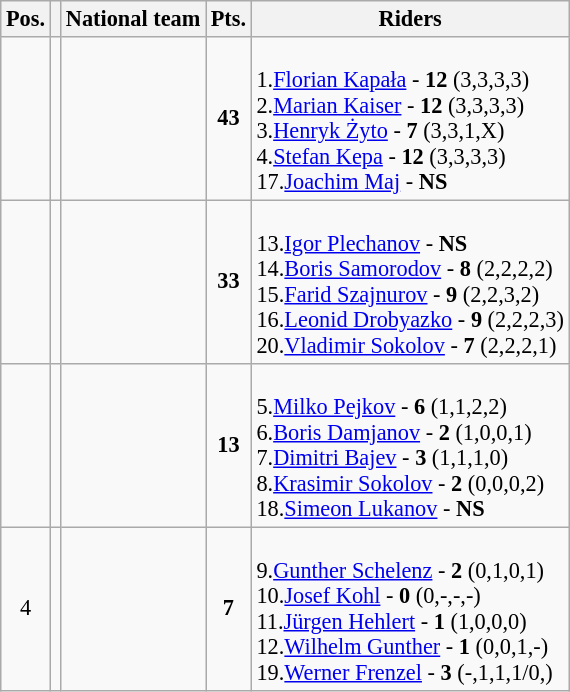<table class=wikitable style="font-size:93%;">
<tr>
<th>Pos.</th>
<th></th>
<th>National team</th>
<th>Pts.</th>
<th>Riders</th>
</tr>
<tr align=center >
<td></td>
<td></td>
<td align=left></td>
<td><strong>43</strong></td>
<td align=left><br>1.<a href='#'>Florian Kapała</a> - <strong>12</strong> (3,3,3,3)<br>
2.<a href='#'>Marian Kaiser</a> - <strong>12</strong> (3,3,3,3)<br>
3.<a href='#'>Henryk Żyto</a> - <strong>7</strong> (3,3,1,X)<br>
4.<a href='#'>Stefan Kepa</a> - <strong>12</strong> (3,3,3,3)<br>
17.<a href='#'>Joachim Maj</a> - <strong>NS</strong></td>
</tr>
<tr align=center >
<td></td>
<td></td>
<td align=left></td>
<td><strong>33</strong></td>
<td align=left><br>13.<a href='#'>Igor Plechanov</a> - <strong>NS</strong> <br>
14.<a href='#'>Boris Samorodov</a> - <strong>8</strong> (2,2,2,2)<br>
15.<a href='#'>Farid Szajnurov</a> - <strong>9</strong> (2,2,3,2)<br>
16.<a href='#'>Leonid Drobyazko</a> - <strong>9</strong> (2,2,2,3)<br>
20.<a href='#'>Vladimir Sokolov</a> - <strong>7</strong> (2,2,2,1)<br></td>
</tr>
<tr align=center >
<td></td>
<td></td>
<td align=left></td>
<td><strong>13</strong></td>
<td align=left><br>5.<a href='#'>Milko Pejkov</a> - <strong>6</strong> (1,1,2,2)<br>
6.<a href='#'>Boris Damjanov</a> - <strong>2</strong> (1,0,0,1)<br>
7.<a href='#'>Dimitri Bajev</a> - <strong>3</strong> (1,1,1,0)<br>
8.<a href='#'>Krasimir Sokolov</a> - <strong>2</strong> (0,0,0,2)<br>
18.<a href='#'>Simeon Lukanov</a> - <strong>NS</strong></td>
</tr>
<tr align=center>
<td>4</td>
<td></td>
<td align=left></td>
<td><strong>7</strong></td>
<td align=left><br>9.<a href='#'>Gunther Schelenz</a> - <strong>2</strong> (0,1,0,1)<br>
10.<a href='#'>Josef Kohl</a> - <strong>0</strong> (0,-,-,-)<br>
11.<a href='#'>Jürgen Hehlert</a> - <strong>1</strong> (1,0,0,0)<br>
12.<a href='#'>Wilhelm Gunther</a> - <strong>1</strong> (0,0,1,-)<br>
19.<a href='#'>Werner Frenzel</a> - <strong>3</strong> (-,1,1,1/0,)</td>
</tr>
</table>
